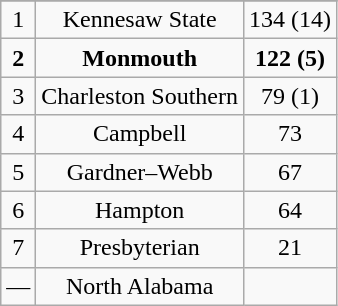<table class="wikitable">
<tr align="center">
</tr>
<tr align="center">
<td>1</td>
<td>Kennesaw State</td>
<td>134 (14)</td>
</tr>
<tr align="center">
<td><strong>2</strong></td>
<td><strong>Monmouth</strong></td>
<td><strong>122 (5)</strong></td>
</tr>
<tr align="center">
<td>3</td>
<td>Charleston Southern</td>
<td>79 (1)</td>
</tr>
<tr align="center">
<td>4</td>
<td>Campbell</td>
<td>73</td>
</tr>
<tr align="center">
<td>5</td>
<td>Gardner–Webb</td>
<td>67</td>
</tr>
<tr align="center">
<td>6</td>
<td>Hampton</td>
<td>64</td>
</tr>
<tr align="center">
<td>7</td>
<td>Presbyterian</td>
<td>21</td>
</tr>
<tr align="center">
<td>—</td>
<td>North Alabama</td>
<td></td>
</tr>
</table>
